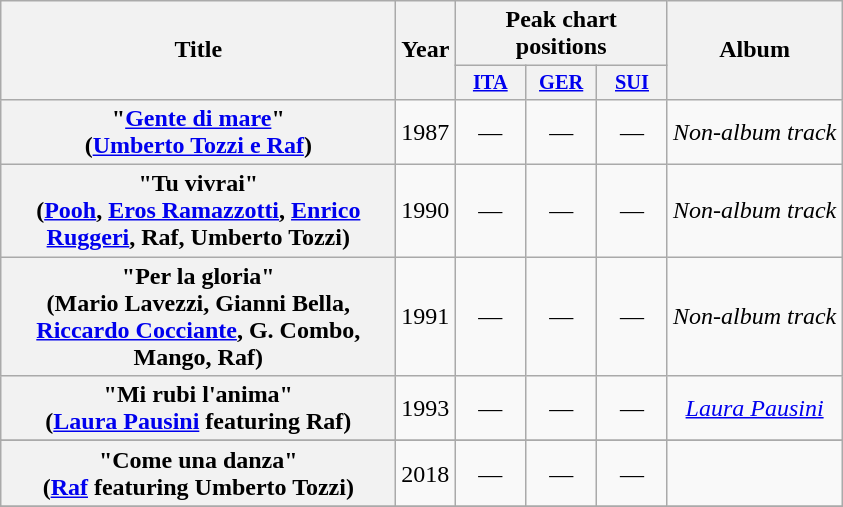<table class="wikitable plainrowheaders" style="text-align:center;">
<tr>
<th scope="col" rowspan="2" style="width:16em;">Title</th>
<th scope="col" rowspan="2">Year</th>
<th scope="col" colspan="3">Peak chart positions</th>
<th scope="col" rowspan="2">Album</th>
</tr>
<tr>
<th style="width:3em;font-size:85%"><a href='#'>ITA</a><br></th>
<th style="width:3em;font-size:85%"><a href='#'>GER</a><br></th>
<th style="width:3em;font-size:85%"><a href='#'>SUI</a><br></th>
</tr>
<tr>
<th scope="row">"<a href='#'>Gente di mare</a>"<br><span>(<a href='#'>Umberto Tozzi e Raf</a>)</span></th>
<td rowspan="1">1987</td>
<td>—</td>
<td>—</td>
<td>—</td>
<td rowspan=1><em>Non-album track</em></td>
</tr>
<tr>
<th scope="row">"Tu vivrai"<br><span>(<a href='#'>Pooh</a>, <a href='#'>Eros Ramazzotti</a>, <a href='#'>Enrico Ruggeri</a>, Raf, Umberto Tozzi)</span></th>
<td rowspan="1">1990</td>
<td>—</td>
<td>—</td>
<td>—</td>
<td rowspan=1><em>Non-album track</em></td>
</tr>
<tr>
<th scope="row">"Per la gloria"<br><span>(Mario Lavezzi, Gianni Bella, <a href='#'>Riccardo Cocciante</a>, G. Combo, Mango, Raf)</span></th>
<td rowspan="1">1991</td>
<td>—</td>
<td>—</td>
<td>—</td>
<td rowspan=1><em>Non-album track</em></td>
</tr>
<tr>
<th scope="row">"Mi rubi l'anima"<br><span>(<a href='#'>Laura Pausini</a> featuring Raf)</span></th>
<td rowspan="1">1993</td>
<td>—</td>
<td>—</td>
<td>—</td>
<td rowspan=1><em><a href='#'>Laura Pausini</a></em></td>
</tr>
<tr>
</tr>
<tr>
<th scope="row">"Come una danza"<br><span>(<a href='#'>Raf</a> featuring Umberto Tozzi)</span></th>
<td rowspan="1">2018</td>
<td>—</td>
<td>—</td>
<td>—</td>
<td rowspan=1></td>
</tr>
<tr>
</tr>
</table>
